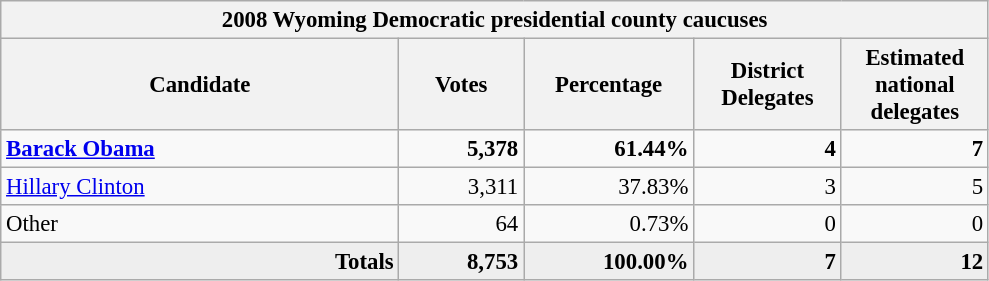<table class="wikitable" style="font-size: 95%; text-align:right;">
<tr>
<th colspan="5">2008 Wyoming Democratic presidential county caucuses</th>
</tr>
<tr>
<th style="width: 17em">Candidate</th>
<th style="width: 5em">Votes</th>
<th style="width: 7em">Percentage</th>
<th style="width: 6em">District Delegates</th>
<th style="width: 6em">Estimated national delegates</th>
</tr>
<tr>
<td align="left"><strong><a href='#'>Barack Obama</a></strong></td>
<td><strong>5,378</strong></td>
<td><strong>61.44%</strong></td>
<td><strong>4</strong></td>
<td><strong>7</strong></td>
</tr>
<tr>
<td align="left"><a href='#'>Hillary Clinton</a></td>
<td>3,311</td>
<td>37.83%</td>
<td>3</td>
<td>5</td>
</tr>
<tr>
<td align="left">Other</td>
<td>64</td>
<td>0.73%</td>
<td>0</td>
<td>0</td>
</tr>
<tr bgcolor="#EEEEEE" style="margin-right:0.5em">
<td><strong>Totals</strong></td>
<td><strong>8,753</strong></td>
<td><strong>100.00%</strong></td>
<td><strong>7</strong></td>
<td><strong>12</strong></td>
</tr>
</table>
